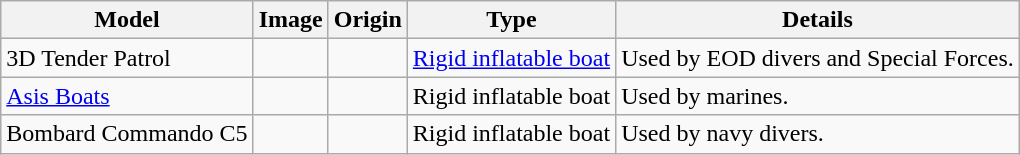<table class="wikitable">
<tr>
<th>Model</th>
<th>Image</th>
<th>Origin</th>
<th>Type</th>
<th>Details</th>
</tr>
<tr>
<td>3D Tender Patrol</td>
<td></td>
<td></td>
<td><a href='#'>Rigid inflatable boat</a></td>
<td>Used by EOD divers and Special Forces.</td>
</tr>
<tr>
<td><a href='#'>Asis Boats</a></td>
<td></td>
<td></td>
<td>Rigid inflatable boat</td>
<td>Used by marines.</td>
</tr>
<tr>
<td>Bombard Commando C5</td>
<td></td>
<td></td>
<td>Rigid inflatable boat</td>
<td>Used by navy divers.</td>
</tr>
</table>
